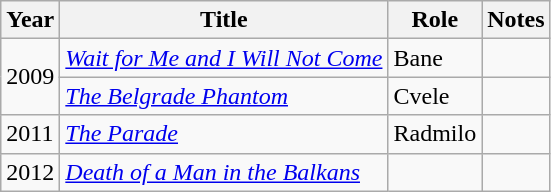<table class="wikitable sortable">
<tr>
<th>Year</th>
<th>Title</th>
<th>Role</th>
<th class="unsortable">Notes</th>
</tr>
<tr>
<td rowspan=2>2009</td>
<td><em><a href='#'>Wait for Me and I Will Not Come</a></em></td>
<td>Bane</td>
<td></td>
</tr>
<tr>
<td><em><a href='#'>The Belgrade Phantom</a></em></td>
<td>Cvele</td>
<td></td>
</tr>
<tr>
<td>2011</td>
<td><em><a href='#'>The Parade</a></em></td>
<td>Radmilo</td>
<td></td>
</tr>
<tr>
<td>2012</td>
<td><em><a href='#'>Death of a Man in the Balkans</a></em></td>
<td></td>
<td></td>
</tr>
</table>
